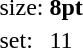<table style="margin-left:40px;">
<tr>
<td>size:</td>
<td><strong>8pt</strong></td>
</tr>
<tr>
<td>set:</td>
<td>11</td>
</tr>
</table>
